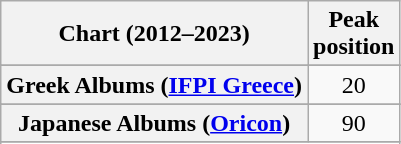<table class="wikitable sortable plainrowheaders">
<tr>
<th scope="col">Chart (2012–2023)</th>
<th scope="col">Peak<br>position</th>
</tr>
<tr>
</tr>
<tr>
</tr>
<tr>
</tr>
<tr>
</tr>
<tr>
</tr>
<tr>
<th scope="row">Greek Albums (<a href='#'>IFPI Greece</a>)</th>
<td align="center">20</td>
</tr>
<tr>
</tr>
<tr>
</tr>
<tr>
</tr>
<tr>
<th scope="row">Japanese Albums (<a href='#'>Oricon</a>)</th>
<td align="center">90</td>
</tr>
<tr>
</tr>
<tr>
</tr>
<tr>
</tr>
<tr>
</tr>
<tr>
</tr>
<tr>
</tr>
<tr>
</tr>
<tr>
</tr>
<tr>
</tr>
<tr>
</tr>
<tr>
</tr>
<tr>
</tr>
</table>
